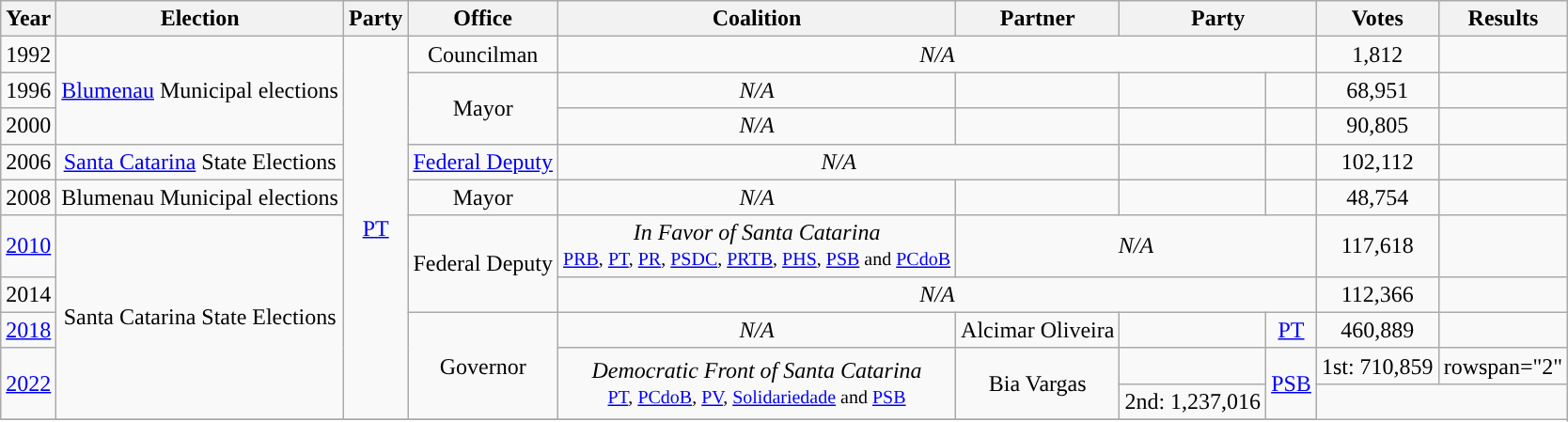<table class="wikitable" style="text-align:center">
<tr>
<th>Year</th>
<th>Election</th>
<th>Party</th>
<th>Office</th>
<th>Coalition</th>
<th>Partner</th>
<th colspan="2">Party</th>
<th>Votes</th>
<th>Results</th>
</tr>
<tr>
<td>1992</td>
<td rowspan="3"><a href='#'>Blumenau</a> Municipal elections</td>
<td rowspan="10"><a href='#'>PT</a></td>
<td>Councilman</td>
<td colspan="4"><em>N/A</em></td>
<td>1,812</td>
<td></td>
</tr>
<tr>
<td>1996</td>
<td rowspan="2">Mayor</td>
<td><em>N/A</em></td>
<td></td>
<td></td>
<td></td>
<td>68,951</td>
<td></td>
</tr>
<tr>
<td>2000</td>
<td><em>N/A</em></td>
<td></td>
<td></td>
<td></td>
<td>90,805</td>
<td></td>
</tr>
<tr>
<td>2006</td>
<td><a href='#'>Santa Catarina</a> State Elections</td>
<td><a href='#'>Federal Deputy</a></td>
<td colspan="2"><em>N/A</em></td>
<td></td>
<td></td>
<td>102,112</td>
<td></td>
</tr>
<tr>
<td>2008</td>
<td>Blumenau Municipal elections</td>
<td>Mayor</td>
<td><em>N/A</em></td>
<td></td>
<td></td>
<td></td>
<td>48,754</td>
<td></td>
</tr>
<tr>
<td><a href='#'>2010</a></td>
<td rowspan="5">Santa Catarina State Elections</td>
<td rowspan="2">Federal Deputy</td>
<td><em>In Favor of Santa Catarina</em><br><small><a href='#'>PRB</a>, <a href='#'>PT</a>, <a href='#'>PR</a>, <a href='#'>PSDC</a>, <a href='#'>PRTB</a>, <a href='#'>PHS</a>, <a href='#'>PSB</a> and <a href='#'>PCdoB</a></small></td>
<td colspan="3"><em>N/A</em></td>
<td>117,618</td>
<td></td>
</tr>
<tr>
<td>2014</td>
<td colspan="4"><em>N/A</em></td>
<td>112,366</td>
<td></td>
</tr>
<tr>
<td><a href='#'>2018</a></td>
<td rowspan="3">Governor</td>
<td><em>N/A</em></td>
<td>Alcimar Oliveira</td>
<td></td>
<td><a href='#'>PT</a></td>
<td>460,889</td>
<td></td>
</tr>
<tr>
<td rowspan="2" style="text-align:center;"><a href='#'>2022</a></td>
<td rowspan="2"><em>Democratic Front of Santa Catarina</em><br><small><a href='#'>PT</a>, <a href='#'>PCdoB</a>, <a href='#'>PV</a>, <a href='#'>Solidariedade</a> and <a href='#'>PSB</a></small></td>
<td rowspan="2">Bia Vargas</td>
<td style="background-color:"></td>
<td rowspan="2"><a href='#'>PSB</a></td>
<td>1st: 710,859</td>
<td>rowspan="2" </td>
</tr>
<tr>
<td>2nd: 1,237,016</td>
</tr>
<tr>
</tr>
</table>
